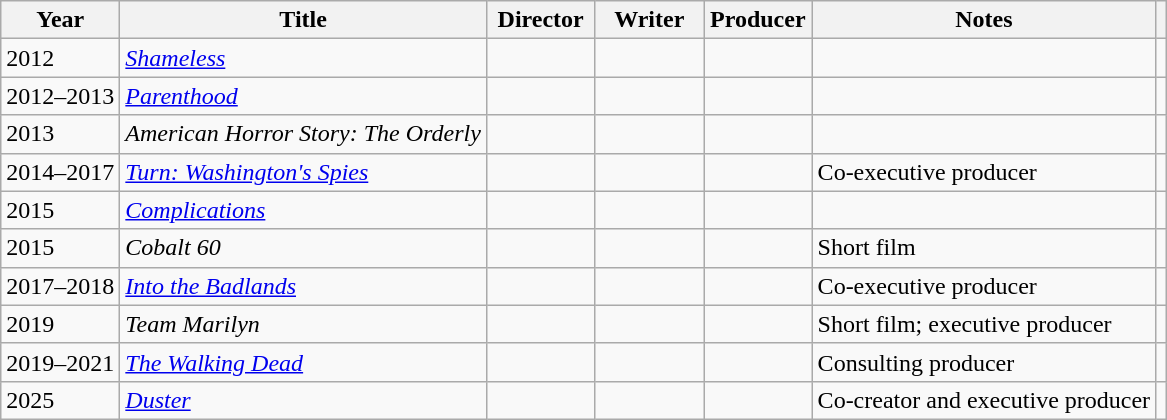<table class="wikitable plainrowheaders sortable">
<tr>
<th scope="col">Year</th>
<th scope="col">Title</th>
<th scope="col" width="65">Director</th>
<th scope="col" width="65">Writer</th>
<th scope="col" width="65">Producer</th>
<th scope="col" class="unsortable">Notes</th>
<th scope="col" class="unsortable"></th>
</tr>
<tr>
<td scope="row">2012</td>
<td><em><a href='#'>Shameless</a></em></td>
<td></td>
<td></td>
<td></td>
<td></td>
<td></td>
</tr>
<tr>
<td scope="row">2012–2013</td>
<td><em><a href='#'>Parenthood</a></em></td>
<td></td>
<td></td>
<td></td>
<td></td>
<td></td>
</tr>
<tr>
<td>2013</td>
<td><em>American Horror Story: The Orderly</em></td>
<td></td>
<td></td>
<td></td>
<td></td>
<td></td>
</tr>
<tr>
<td>2014–2017</td>
<td><em><a href='#'>Turn: Washington's Spies</a></em></td>
<td></td>
<td></td>
<td></td>
<td>Co-executive producer</td>
<td></td>
</tr>
<tr>
<td scope="row">2015</td>
<td><em><a href='#'>Complications</a></em></td>
<td></td>
<td></td>
<td></td>
<td></td>
<td></td>
</tr>
<tr>
<td scope="row">2015</td>
<td><em>Cobalt 60</em></td>
<td></td>
<td></td>
<td></td>
<td>Short film</td>
<td></td>
</tr>
<tr>
<td scope="row">2017–2018</td>
<td><em><a href='#'>Into the Badlands</a></em></td>
<td></td>
<td></td>
<td></td>
<td>Co-executive producer</td>
<td></td>
</tr>
<tr>
<td scope="row">2019</td>
<td><em>Team Marilyn</em></td>
<td></td>
<td></td>
<td></td>
<td>Short film; executive producer</td>
<td></td>
</tr>
<tr>
<td>2019–2021</td>
<td><em><a href='#'>The Walking Dead</a></em></td>
<td></td>
<td></td>
<td></td>
<td>Consulting producer</td>
<td></td>
</tr>
<tr>
<td scope="row">2025</td>
<td><em><a href='#'>Duster</a></em></td>
<td></td>
<td></td>
<td></td>
<td>Co-creator and executive producer</td>
<td></td>
</tr>
</table>
